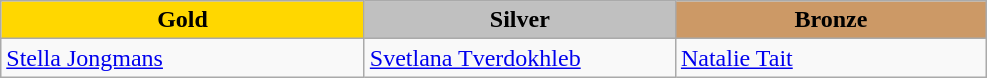<table class="wikitable" style="text-align:left">
<tr align="center">
<td width=235 bgcolor=gold><strong>Gold</strong></td>
<td width=200 bgcolor=silver><strong>Silver</strong></td>
<td width=200 bgcolor=CC9966><strong>Bronze</strong></td>
</tr>
<tr>
<td><a href='#'>Stella Jongmans</a><br><em></em></td>
<td><a href='#'>Svetlana Tverdokhleb</a><br><em></em></td>
<td><a href='#'>Natalie Tait</a><br><em></em></td>
</tr>
</table>
